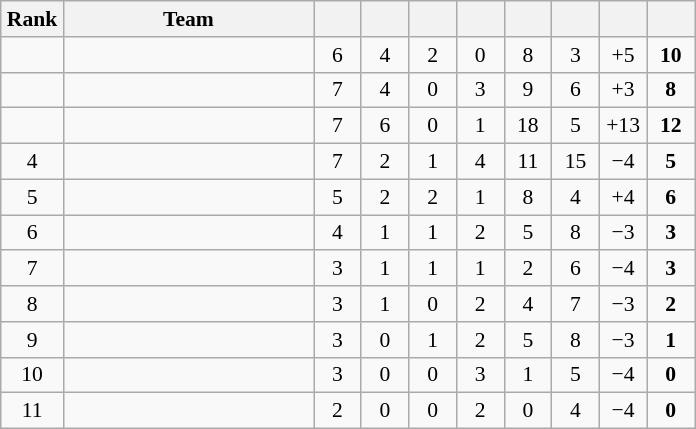<table class="wikitable" style="text-align: center; font-size:90% ">
<tr>
<th width=35>Rank</th>
<th width=160>Team</th>
<th width=25></th>
<th width=25></th>
<th width=25></th>
<th width=25></th>
<th width=25></th>
<th width=25></th>
<th width=25></th>
<th width=25></th>
</tr>
<tr>
<td></td>
<td align=left></td>
<td>6</td>
<td>4</td>
<td>2</td>
<td>0</td>
<td>8</td>
<td>3</td>
<td>+5</td>
<td><strong>10</strong></td>
</tr>
<tr>
<td></td>
<td align=left></td>
<td>7</td>
<td>4</td>
<td>0</td>
<td>3</td>
<td>9</td>
<td>6</td>
<td>+3</td>
<td><strong>8</strong></td>
</tr>
<tr>
<td></td>
<td align=left></td>
<td>7</td>
<td>6</td>
<td>0</td>
<td>1</td>
<td>18</td>
<td>5</td>
<td>+13</td>
<td><strong>12</strong></td>
</tr>
<tr>
<td>4</td>
<td align=left></td>
<td>7</td>
<td>2</td>
<td>1</td>
<td>4</td>
<td>11</td>
<td>15</td>
<td>−4</td>
<td><strong>5</strong></td>
</tr>
<tr>
<td>5</td>
<td align=left></td>
<td>5</td>
<td>2</td>
<td>2</td>
<td>1</td>
<td>8</td>
<td>4</td>
<td>+4</td>
<td><strong>6</strong></td>
</tr>
<tr>
<td>6</td>
<td align=left></td>
<td>4</td>
<td>1</td>
<td>1</td>
<td>2</td>
<td>5</td>
<td>8</td>
<td>−3</td>
<td><strong>3</strong></td>
</tr>
<tr>
<td>7</td>
<td align=left></td>
<td>3</td>
<td>1</td>
<td>1</td>
<td>1</td>
<td>2</td>
<td>6</td>
<td>−4</td>
<td><strong>3</strong></td>
</tr>
<tr>
<td>8</td>
<td align=left></td>
<td>3</td>
<td>1</td>
<td>0</td>
<td>2</td>
<td>4</td>
<td>7</td>
<td>−3</td>
<td><strong>2</strong></td>
</tr>
<tr>
<td>9</td>
<td align=left></td>
<td>3</td>
<td>0</td>
<td>1</td>
<td>2</td>
<td>5</td>
<td>8</td>
<td>−3</td>
<td><strong>1</strong></td>
</tr>
<tr>
<td>10</td>
<td align=left></td>
<td>3</td>
<td>0</td>
<td>0</td>
<td>3</td>
<td>1</td>
<td>5</td>
<td>−4</td>
<td><strong>0</strong></td>
</tr>
<tr>
<td>11</td>
<td align=left></td>
<td>2</td>
<td>0</td>
<td>0</td>
<td>2</td>
<td>0</td>
<td>4</td>
<td>−4</td>
<td><strong>0</strong></td>
</tr>
</table>
